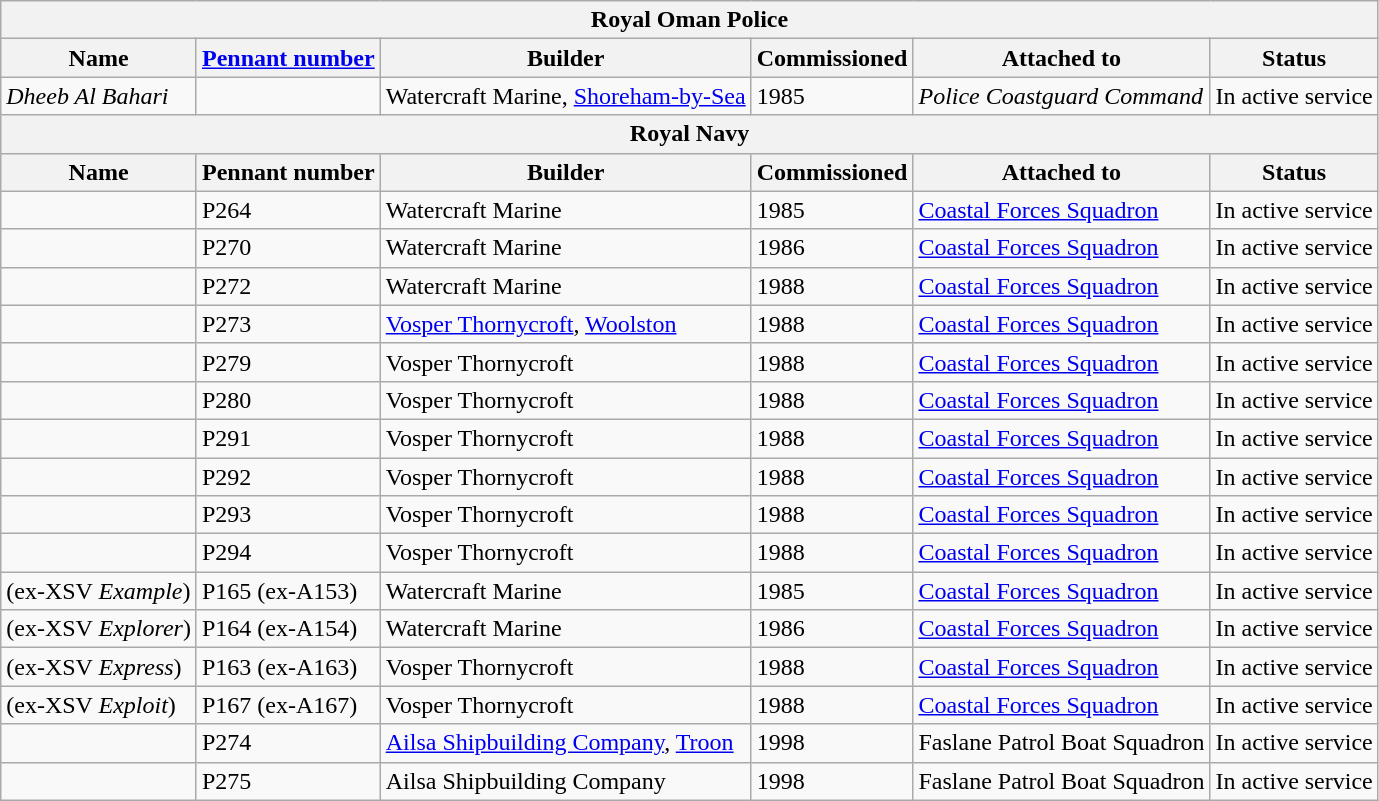<table class="wikitable">
<tr>
<th colspan="6">Royal Oman Police</th>
</tr>
<tr>
<th>Name</th>
<th><a href='#'>Pennant number</a></th>
<th>Builder</th>
<th>Commissioned</th>
<th>Attached to</th>
<th>Status</th>
</tr>
<tr>
<td><em>Dheeb Al Bahari</em></td>
<td></td>
<td>Watercraft Marine, <a href='#'>Shoreham-by-Sea</a></td>
<td>1985</td>
<td><em>Police Coastguard Command</em></td>
<td>In active service</td>
</tr>
<tr>
<th colspan="6">Royal Navy</th>
</tr>
<tr>
<th>Name</th>
<th>Pennant number</th>
<th>Builder</th>
<th>Commissioned</th>
<th>Attached to</th>
<th>Status</th>
</tr>
<tr>
<td></td>
<td>P264</td>
<td>Watercraft Marine</td>
<td>1985</td>
<td><a href='#'>Coastal Forces Squadron</a></td>
<td>In active service</td>
</tr>
<tr>
<td></td>
<td>P270</td>
<td>Watercraft Marine</td>
<td>1986</td>
<td><a href='#'>Coastal Forces Squadron</a></td>
<td>In active service</td>
</tr>
<tr>
<td></td>
<td>P272</td>
<td>Watercraft Marine</td>
<td>1988</td>
<td><a href='#'>Coastal Forces Squadron</a></td>
<td>In active service</td>
</tr>
<tr>
<td></td>
<td>P273</td>
<td><a href='#'>Vosper Thornycroft</a>, <a href='#'>Woolston</a></td>
<td>1988</td>
<td><a href='#'>Coastal Forces Squadron</a></td>
<td>In active service</td>
</tr>
<tr>
<td></td>
<td>P279</td>
<td>Vosper Thornycroft</td>
<td>1988</td>
<td><a href='#'>Coastal Forces Squadron</a></td>
<td>In active service</td>
</tr>
<tr>
<td></td>
<td>P280</td>
<td>Vosper Thornycroft</td>
<td>1988</td>
<td><a href='#'>Coastal Forces Squadron</a></td>
<td>In active service</td>
</tr>
<tr>
<td></td>
<td>P291</td>
<td>Vosper Thornycroft</td>
<td>1988</td>
<td><a href='#'>Coastal Forces Squadron</a></td>
<td>In active service</td>
</tr>
<tr>
<td></td>
<td>P292</td>
<td>Vosper Thornycroft</td>
<td>1988</td>
<td><a href='#'>Coastal Forces Squadron</a></td>
<td>In active service</td>
</tr>
<tr>
<td></td>
<td>P293</td>
<td>Vosper Thornycroft</td>
<td>1988</td>
<td><a href='#'>Coastal Forces Squadron</a></td>
<td>In active service</td>
</tr>
<tr>
<td></td>
<td>P294</td>
<td>Vosper Thornycroft</td>
<td>1988</td>
<td><a href='#'>Coastal Forces Squadron</a></td>
<td>In active service</td>
</tr>
<tr>
<td> (ex-XSV <em>Example</em>)</td>
<td>P165 (ex-A153)</td>
<td>Watercraft Marine</td>
<td>1985</td>
<td><a href='#'>Coastal Forces Squadron</a></td>
<td>In active service</td>
</tr>
<tr>
<td> (ex-XSV <em>Explorer</em>)</td>
<td>P164 (ex-A154)</td>
<td>Watercraft Marine</td>
<td>1986</td>
<td><a href='#'>Coastal Forces Squadron</a></td>
<td>In active service</td>
</tr>
<tr>
<td> (ex-XSV <em>Express</em>)</td>
<td>P163 (ex-A163)</td>
<td>Vosper Thornycroft</td>
<td>1988</td>
<td><a href='#'>Coastal Forces Squadron</a></td>
<td>In active service</td>
</tr>
<tr>
<td> (ex-XSV <em>Exploit</em>)</td>
<td>P167 (ex-A167)</td>
<td>Vosper Thornycroft</td>
<td>1988</td>
<td><a href='#'>Coastal Forces Squadron</a></td>
<td>In active service</td>
</tr>
<tr>
<td></td>
<td>P274</td>
<td><a href='#'>Ailsa Shipbuilding Company</a>, <a href='#'>Troon</a></td>
<td>1998</td>
<td>Faslane Patrol Boat Squadron</td>
<td>In active service</td>
</tr>
<tr>
<td></td>
<td>P275</td>
<td>Ailsa Shipbuilding Company</td>
<td>1998</td>
<td>Faslane Patrol Boat Squadron</td>
<td>In active service</td>
</tr>
</table>
